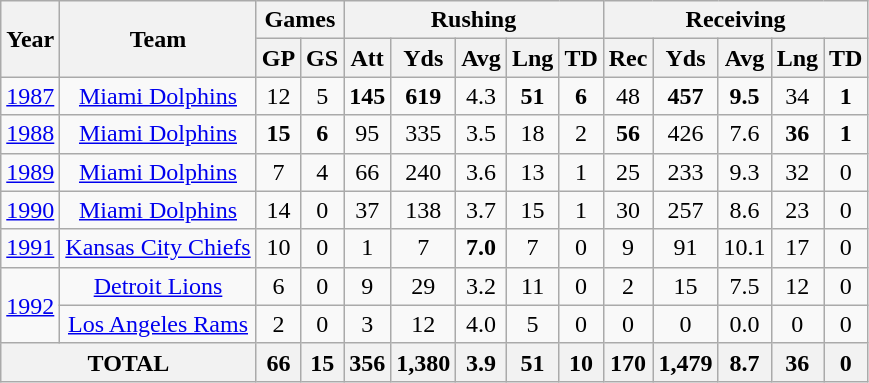<table class=wikitable style="text-align:center;">
<tr>
<th rowspan="2">Year</th>
<th rowspan="2">Team</th>
<th colspan="2">Games</th>
<th colspan="5">Rushing</th>
<th colspan="5">Receiving</th>
</tr>
<tr>
<th>GP</th>
<th>GS</th>
<th>Att</th>
<th>Yds</th>
<th>Avg</th>
<th>Lng</th>
<th>TD</th>
<th>Rec</th>
<th>Yds</th>
<th>Avg</th>
<th>Lng</th>
<th>TD</th>
</tr>
<tr>
<td><a href='#'>1987</a></td>
<td><a href='#'>Miami Dolphins</a></td>
<td>12</td>
<td>5</td>
<td><strong>145</strong></td>
<td><strong>619</strong></td>
<td>4.3</td>
<td><strong>51</strong></td>
<td><strong>6</strong></td>
<td>48</td>
<td><strong>457</strong></td>
<td><strong>9.5</strong></td>
<td>34</td>
<td><strong>1</strong></td>
</tr>
<tr>
<td><a href='#'>1988</a></td>
<td><a href='#'>Miami Dolphins</a></td>
<td><strong>15</strong></td>
<td><strong>6</strong></td>
<td>95</td>
<td>335</td>
<td>3.5</td>
<td>18</td>
<td>2</td>
<td><strong>56</strong></td>
<td>426</td>
<td>7.6</td>
<td><strong>36</strong></td>
<td><strong>1</strong></td>
</tr>
<tr>
<td><a href='#'>1989</a></td>
<td><a href='#'>Miami Dolphins</a></td>
<td>7</td>
<td>4</td>
<td>66</td>
<td>240</td>
<td>3.6</td>
<td>13</td>
<td>1</td>
<td>25</td>
<td>233</td>
<td>9.3</td>
<td>32</td>
<td>0</td>
</tr>
<tr>
<td><a href='#'>1990</a></td>
<td><a href='#'>Miami Dolphins</a></td>
<td>14</td>
<td>0</td>
<td>37</td>
<td>138</td>
<td>3.7</td>
<td>15</td>
<td>1</td>
<td>30</td>
<td>257</td>
<td>8.6</td>
<td>23</td>
<td>0</td>
</tr>
<tr>
<td><a href='#'>1991</a></td>
<td><a href='#'>Kansas City Chiefs</a></td>
<td>10</td>
<td>0</td>
<td>1</td>
<td>7</td>
<td><strong>7.0</strong></td>
<td>7</td>
<td>0</td>
<td>9</td>
<td>91</td>
<td>10.1</td>
<td>17</td>
<td>0</td>
</tr>
<tr>
<td rowspan=2><a href='#'>1992</a></td>
<td><a href='#'>Detroit Lions</a></td>
<td>6</td>
<td>0</td>
<td>9</td>
<td>29</td>
<td>3.2</td>
<td>11</td>
<td>0</td>
<td>2</td>
<td>15</td>
<td>7.5</td>
<td>12</td>
<td>0</td>
</tr>
<tr>
<td><a href='#'>Los Angeles Rams</a></td>
<td>2</td>
<td>0</td>
<td>3</td>
<td>12</td>
<td>4.0</td>
<td>5</td>
<td>0</td>
<td>0</td>
<td>0</td>
<td>0.0</td>
<td>0</td>
<td>0</td>
</tr>
<tr>
<th colspan="2"><strong>TOTAL</strong></th>
<th><strong>66</strong></th>
<th><strong>15</strong></th>
<th><strong>356</strong></th>
<th><strong>1,380</strong></th>
<th><strong>3.9</strong></th>
<th><strong>51</strong></th>
<th><strong>10</strong></th>
<th><strong>170</strong></th>
<th><strong>1,479</strong></th>
<th><strong>8.7</strong></th>
<th><strong>36</strong></th>
<th><strong>0</strong></th>
</tr>
</table>
